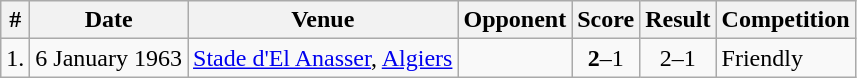<table class="wikitable">
<tr>
<th>#</th>
<th>Date</th>
<th>Venue</th>
<th>Opponent</th>
<th>Score</th>
<th>Result</th>
<th>Competition</th>
</tr>
<tr>
<td>1.</td>
<td>6 January 1963</td>
<td><a href='#'>Stade d'El Anasser</a>, <a href='#'>Algiers</a></td>
<td></td>
<td style="text-align:center;"><strong>2</strong>–1</td>
<td style="text-align:center;">2–1</td>
<td>Friendly</td>
</tr>
</table>
